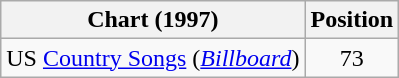<table class="wikitable sortable">
<tr>
<th scope="col">Chart (1997)</th>
<th scope="col">Position</th>
</tr>
<tr>
<td>US <a href='#'>Country Songs</a> (<em><a href='#'>Billboard</a></em>)</td>
<td align="center">73</td>
</tr>
</table>
